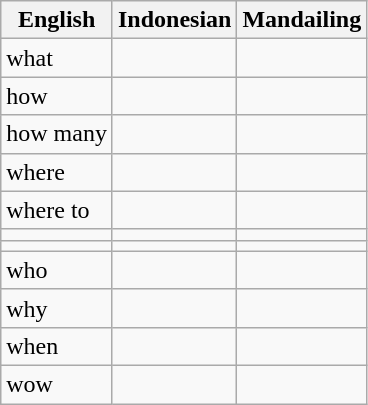<table class="wikitable sortable">
<tr>
<th>English</th>
<th>Indonesian</th>
<th>Mandailing</th>
</tr>
<tr>
<td>what</td>
<td></td>
<td></td>
</tr>
<tr>
<td>how</td>
<td></td>
<td></td>
</tr>
<tr>
<td>how many</td>
<td></td>
<td></td>
</tr>
<tr>
<td>where</td>
<td></td>
<td></td>
</tr>
<tr>
<td>where to</td>
<td></td>
<td></td>
</tr>
<tr>
<td></td>
<td></td>
<td></td>
</tr>
<tr>
<td></td>
<td></td>
<td></td>
</tr>
<tr>
<td>who</td>
<td></td>
<td></td>
</tr>
<tr>
<td>why</td>
<td></td>
<td></td>
</tr>
<tr>
<td>when</td>
<td></td>
<td></td>
</tr>
<tr>
<td>wow</td>
<td></td>
<td></td>
</tr>
</table>
